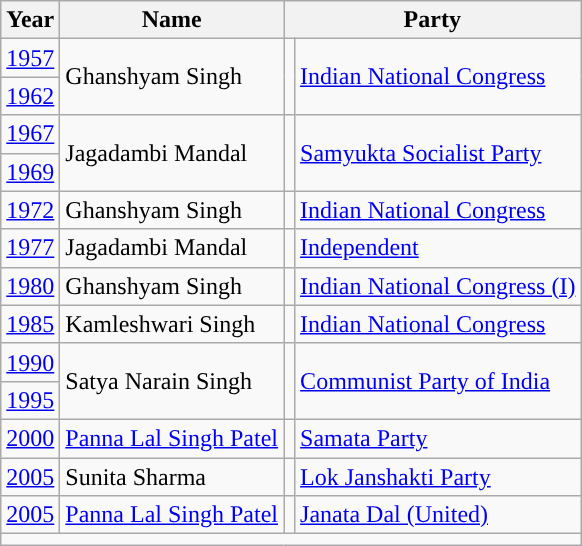<table class="wikitable">
<tr>
<th>Year</th>
<th>Name</th>
<th colspan="2">Party</th>
</tr>
<tr>
<td><a href='#'>1957</a></td>
<td rowspan="2">Ghanshyam Singh</td>
<td rowspan="2" style="background-color: "></td>
<td rowspan="2"><a href='#'>Indian National Congress</a></td>
</tr>
<tr>
<td><a href='#'>1962</a></td>
</tr>
<tr>
<td><a href='#'>1967</a></td>
<td rowspan="2">Jagadambi Mandal</td>
<td rowspan="2" style="background-color: "></td>
<td rowspan="2"><a href='#'>Samyukta Socialist Party</a></td>
</tr>
<tr>
<td><a href='#'>1969</a></td>
</tr>
<tr>
<td><a href='#'>1972</a></td>
<td>Ghanshyam Singh</td>
<td style="background-color: "></td>
<td><a href='#'>Indian National Congress</a></td>
</tr>
<tr>
<td><a href='#'>1977</a></td>
<td>Jagadambi Mandal</td>
<td style="background-color: "></td>
<td><a href='#'>Independent</a></td>
</tr>
<tr>
<td><a href='#'>1980</a></td>
<td>Ghanshyam Singh</td>
<td style="background-color: "></td>
<td><a href='#'>Indian National Congress (I)</a></td>
</tr>
<tr>
<td><a href='#'>1985</a></td>
<td>Kamleshwari Singh</td>
<td style="background-color: "></td>
<td><a href='#'>Indian National Congress</a></td>
</tr>
<tr>
<td><a href='#'>1990</a></td>
<td rowspan="2">Satya Narain Singh</td>
<td rowspan="2" style="background-color: "></td>
<td rowspan="2"><a href='#'>Communist Party of India</a></td>
</tr>
<tr>
<td><a href='#'>1995</a></td>
</tr>
<tr>
<td><a href='#'>2000</a></td>
<td><a href='#'>Panna Lal Singh Patel</a></td>
<td style="background-color: "></td>
<td><a href='#'>Samata Party</a></td>
</tr>
<tr>
<td><a href='#'>2005</a></td>
<td>Sunita Sharma</td>
<td style="background-color: "></td>
<td><a href='#'>Lok Janshakti Party</a></td>
</tr>
<tr>
<td><a href='#'>2005</a></td>
<td><a href='#'>Panna Lal Singh Patel</a></td>
<td style="background-color: "></td>
<td><a href='#'>Janata Dal (United)</a></td>
</tr>
<tr>
<td colspan="4"></td>
</tr>
</table>
